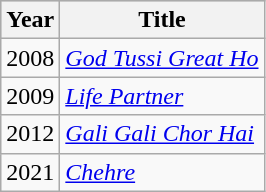<table class="wikitable">
<tr style="background:#ccc; text-align:center;">
<th>Year</th>
<th>Title</th>
</tr>
<tr>
<td>2008</td>
<td><em><a href='#'>God Tussi Great Ho</a></em></td>
</tr>
<tr>
<td>2009</td>
<td><em><a href='#'>Life Partner</a></em></td>
</tr>
<tr>
<td>2012</td>
<td><em><a href='#'>Gali Gali Chor Hai</a></em></td>
</tr>
<tr>
<td>2021</td>
<td><em><a href='#'>Chehre</a></em></td>
</tr>
</table>
